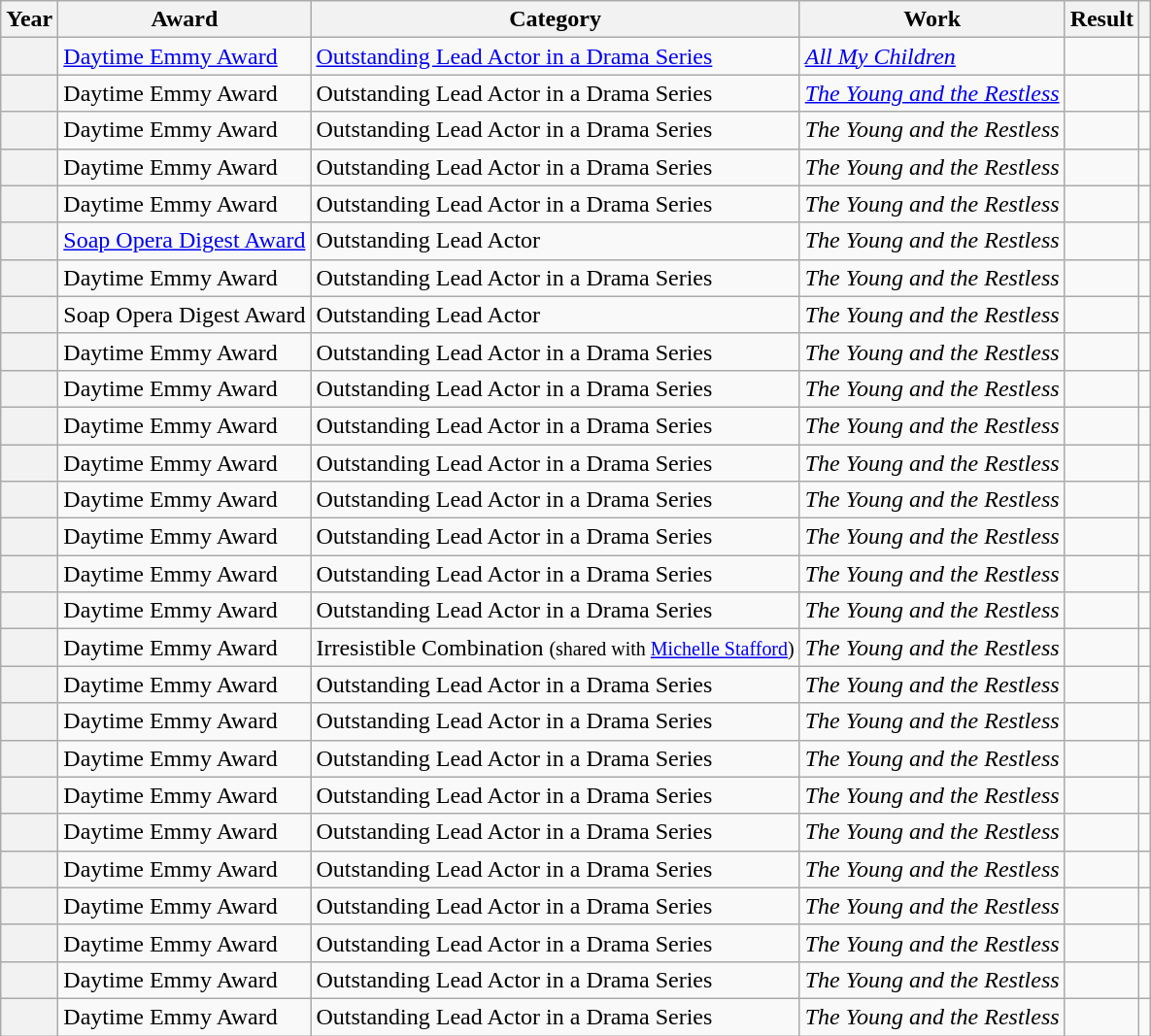<table class="wikitable sortable plainrowheaders">
<tr>
<th>Year</th>
<th>Award</th>
<th>Category</th>
<th>Work</th>
<th>Result</th>
<th scope="col" class="unsortable"></th>
</tr>
<tr>
<th scope="row"></th>
<td><a href='#'>Daytime Emmy Award</a></td>
<td><a href='#'>Outstanding Lead Actor in a Drama Series</a></td>
<td><em><a href='#'>All My Children</a></em></td>
<td></td>
<td></td>
</tr>
<tr>
<th scope="row"></th>
<td>Daytime Emmy Award</td>
<td>Outstanding Lead Actor in a Drama Series</td>
<td><em><a href='#'>The Young and the Restless</a></em></td>
<td></td>
<td></td>
</tr>
<tr>
<th scope="row"></th>
<td>Daytime Emmy Award</td>
<td>Outstanding Lead Actor in a Drama Series</td>
<td><em>The Young and the Restless</em></td>
<td></td>
<td></td>
</tr>
<tr>
<th scope="row"></th>
<td>Daytime Emmy Award</td>
<td>Outstanding Lead Actor in a Drama Series</td>
<td><em>The Young and the Restless</em></td>
<td></td>
<td></td>
</tr>
<tr>
<th scope="row"></th>
<td>Daytime Emmy Award</td>
<td>Outstanding Lead Actor in a Drama Series</td>
<td><em>The Young and the Restless</em></td>
<td></td>
<td></td>
</tr>
<tr>
<th scope="row"></th>
<td><a href='#'>Soap Opera Digest Award</a></td>
<td>Outstanding Lead Actor</td>
<td><em>The Young and the Restless</em></td>
<td></td>
<td></td>
</tr>
<tr>
<th scope="row"></th>
<td>Daytime Emmy Award</td>
<td>Outstanding Lead Actor in a Drama Series</td>
<td><em>The Young and the Restless</em></td>
<td></td>
<td></td>
</tr>
<tr>
<th scope="row"></th>
<td>Soap Opera Digest Award</td>
<td>Outstanding Lead Actor</td>
<td><em>The Young and the Restless</em></td>
<td></td>
<td></td>
</tr>
<tr>
<th scope="row"></th>
<td>Daytime Emmy Award</td>
<td>Outstanding Lead Actor in a Drama Series</td>
<td><em>The Young and the Restless</em></td>
<td></td>
<td></td>
</tr>
<tr>
<th scope="row"></th>
<td>Daytime Emmy Award</td>
<td>Outstanding Lead Actor in a Drama Series</td>
<td><em>The Young and the Restless</em></td>
<td></td>
<td></td>
</tr>
<tr>
<th scope="row"></th>
<td>Daytime Emmy Award</td>
<td>Outstanding Lead Actor in a Drama Series</td>
<td><em>The Young and the Restless</em></td>
<td></td>
<td></td>
</tr>
<tr>
<th scope="row"></th>
<td>Daytime Emmy Award</td>
<td>Outstanding Lead Actor in a Drama Series</td>
<td><em>The Young and the Restless</em></td>
<td></td>
<td></td>
</tr>
<tr>
<th scope="row"></th>
<td>Daytime Emmy Award</td>
<td>Outstanding Lead Actor in a Drama Series</td>
<td><em>The Young and the Restless</em></td>
<td></td>
<td></td>
</tr>
<tr>
<th scope="row"></th>
<td>Daytime Emmy Award</td>
<td>Outstanding Lead Actor in a Drama Series</td>
<td><em>The Young and the Restless</em></td>
<td></td>
<td></td>
</tr>
<tr>
<th scope="row"></th>
<td>Daytime Emmy Award</td>
<td>Outstanding Lead Actor in a Drama Series</td>
<td><em>The Young and the Restless</em></td>
<td></td>
<td></td>
</tr>
<tr>
<th scope="row"></th>
<td>Daytime Emmy Award</td>
<td>Outstanding Lead Actor in a Drama Series</td>
<td><em>The Young and the Restless</em></td>
<td></td>
<td></td>
</tr>
<tr>
<th scope="row"></th>
<td>Daytime Emmy Award</td>
<td>Irresistible Combination  <small> (shared with <a href='#'>Michelle Stafford</a>) </small></td>
<td><em>The Young and the Restless</em></td>
<td></td>
<td></td>
</tr>
<tr>
<th scope="row"></th>
<td>Daytime Emmy Award</td>
<td>Outstanding Lead Actor in a Drama Series</td>
<td><em>The Young and the Restless</em></td>
<td></td>
<td></td>
</tr>
<tr>
<th scope="row"></th>
<td>Daytime Emmy Award</td>
<td>Outstanding Lead Actor in a Drama Series</td>
<td><em>The Young and the Restless</em></td>
<td></td>
<td></td>
</tr>
<tr>
<th scope="row"></th>
<td>Daytime Emmy Award</td>
<td>Outstanding Lead Actor in a Drama Series</td>
<td><em>The Young and the Restless</em></td>
<td></td>
<td></td>
</tr>
<tr>
<th scope="row"></th>
<td>Daytime Emmy Award</td>
<td>Outstanding Lead Actor in a Drama Series</td>
<td><em>The Young and the Restless</em></td>
<td></td>
<td></td>
</tr>
<tr>
<th scope="row"></th>
<td>Daytime Emmy Award</td>
<td>Outstanding Lead Actor in a Drama Series</td>
<td><em>The Young and the Restless</em></td>
<td></td>
<td></td>
</tr>
<tr>
<th scope="row"></th>
<td>Daytime Emmy Award</td>
<td>Outstanding Lead Actor in a Drama Series</td>
<td><em>The Young and the Restless</em></td>
<td></td>
<td></td>
</tr>
<tr>
<th scope="row"></th>
<td>Daytime Emmy Award</td>
<td>Outstanding Lead Actor in a Drama Series</td>
<td><em>The Young and the Restless</em></td>
<td></td>
<td></td>
</tr>
<tr>
<th scope="row"></th>
<td>Daytime Emmy Award</td>
<td>Outstanding Lead Actor in a Drama Series</td>
<td><em>The Young and the Restless</em></td>
<td></td>
<td></td>
</tr>
<tr>
<th scope="row"></th>
<td>Daytime Emmy Award</td>
<td>Outstanding Lead Actor in a Drama Series</td>
<td><em>The Young and the Restless</em></td>
<td></td>
<td></td>
</tr>
<tr>
<th scope="row"></th>
<td>Daytime Emmy Award</td>
<td>Outstanding Lead Actor in a Drama Series</td>
<td><em>The Young and the Restless</em></td>
<td></td>
<td></td>
</tr>
</table>
